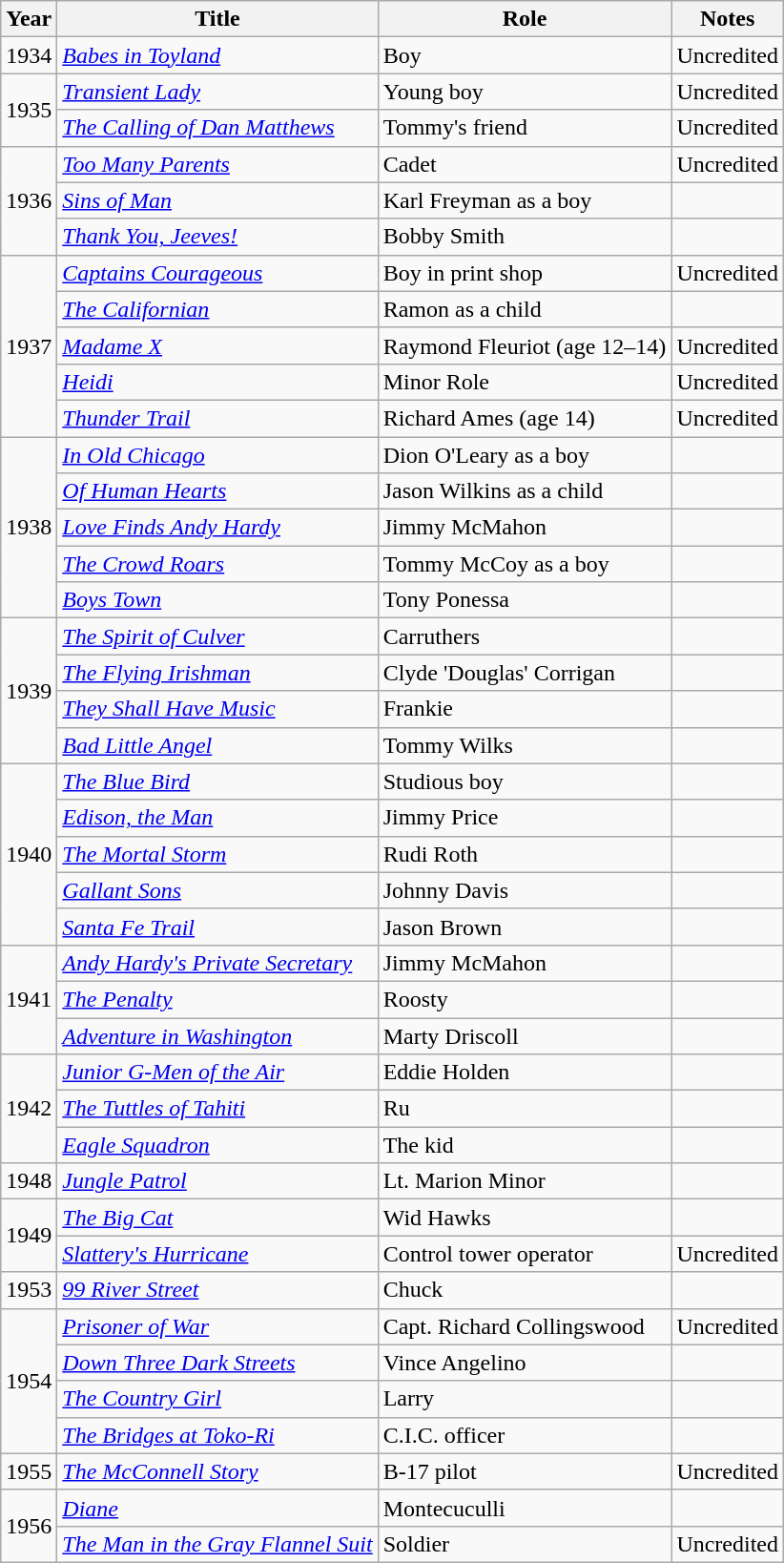<table class="wikitable">
<tr>
<th>Year</th>
<th>Title</th>
<th>Role</th>
<th>Notes</th>
</tr>
<tr>
<td rowspan=1>1934</td>
<td><em><a href='#'>Babes in Toyland</a></em></td>
<td>Boy</td>
<td>Uncredited</td>
</tr>
<tr>
<td rowspan=2>1935</td>
<td><em><a href='#'>Transient Lady</a></em></td>
<td>Young boy</td>
<td>Uncredited</td>
</tr>
<tr>
<td><em><a href='#'>The Calling of Dan Matthews</a></em></td>
<td>Tommy's friend</td>
<td>Uncredited</td>
</tr>
<tr>
<td rowspan=3>1936</td>
<td><em><a href='#'>Too Many Parents</a></em></td>
<td>Cadet</td>
<td>Uncredited</td>
</tr>
<tr>
<td><em><a href='#'>Sins of Man</a></em></td>
<td>Karl Freyman as a boy</td>
<td></td>
</tr>
<tr>
<td><em><a href='#'>Thank You, Jeeves!</a></em></td>
<td>Bobby Smith</td>
<td></td>
</tr>
<tr>
<td rowspan=5>1937</td>
<td><em><a href='#'>Captains Courageous</a></em></td>
<td>Boy in print shop</td>
<td>Uncredited</td>
</tr>
<tr>
<td><em><a href='#'>The Californian</a></em></td>
<td>Ramon as a child</td>
<td></td>
</tr>
<tr>
<td><em><a href='#'>Madame X</a></em></td>
<td>Raymond Fleuriot (age 12–14)</td>
<td>Uncredited</td>
</tr>
<tr>
<td><em><a href='#'>Heidi</a></em></td>
<td>Minor Role</td>
<td>Uncredited</td>
</tr>
<tr>
<td><em><a href='#'>Thunder Trail</a></em></td>
<td>Richard Ames (age 14)</td>
<td>Uncredited</td>
</tr>
<tr>
<td rowspan=5>1938</td>
<td><em><a href='#'>In Old Chicago</a></em></td>
<td>Dion O'Leary as a boy</td>
<td></td>
</tr>
<tr>
<td><em><a href='#'>Of Human Hearts</a></em></td>
<td>Jason Wilkins as a child</td>
<td></td>
</tr>
<tr>
<td><em><a href='#'>Love Finds Andy Hardy</a></em></td>
<td>Jimmy McMahon</td>
<td></td>
</tr>
<tr>
<td><em><a href='#'>The Crowd Roars</a></em></td>
<td>Tommy McCoy as a boy</td>
<td></td>
</tr>
<tr>
<td><em><a href='#'>Boys Town</a></em></td>
<td>Tony Ponessa</td>
<td></td>
</tr>
<tr>
<td rowspan=4>1939</td>
<td><em><a href='#'>The Spirit of Culver</a></em></td>
<td>Carruthers</td>
<td></td>
</tr>
<tr>
<td><em><a href='#'>The Flying Irishman</a></em></td>
<td>Clyde 'Douglas' Corrigan</td>
<td></td>
</tr>
<tr>
<td><em><a href='#'>They Shall Have Music</a></em></td>
<td>Frankie</td>
<td></td>
</tr>
<tr>
<td><em><a href='#'>Bad Little Angel</a></em></td>
<td>Tommy Wilks</td>
<td></td>
</tr>
<tr>
<td rowspan=5>1940</td>
<td><em><a href='#'>The Blue Bird</a></em></td>
<td>Studious boy</td>
<td></td>
</tr>
<tr>
<td><em><a href='#'>Edison, the Man</a></em></td>
<td>Jimmy Price</td>
<td></td>
</tr>
<tr>
<td><em><a href='#'>The Mortal Storm</a></em></td>
<td>Rudi Roth</td>
<td></td>
</tr>
<tr>
<td><em><a href='#'>Gallant Sons</a></em></td>
<td>Johnny Davis</td>
<td></td>
</tr>
<tr>
<td><em><a href='#'>Santa Fe Trail</a></em></td>
<td>Jason Brown</td>
<td></td>
</tr>
<tr>
<td rowspan=3>1941</td>
<td><em><a href='#'>Andy Hardy's Private Secretary</a></em></td>
<td>Jimmy McMahon</td>
<td></td>
</tr>
<tr>
<td><em><a href='#'>The Penalty</a></em></td>
<td>Roosty</td>
<td></td>
</tr>
<tr>
<td><em><a href='#'>Adventure in Washington</a></em></td>
<td>Marty Driscoll</td>
<td></td>
</tr>
<tr>
<td rowspan=3>1942</td>
<td><em><a href='#'>Junior G-Men of the Air</a></em></td>
<td>Eddie Holden</td>
<td></td>
</tr>
<tr>
<td><em><a href='#'>The Tuttles of Tahiti</a></em></td>
<td>Ru</td>
<td></td>
</tr>
<tr>
<td><em><a href='#'>Eagle Squadron</a></em></td>
<td>The kid</td>
<td></td>
</tr>
<tr>
<td rowspan=1>1948</td>
<td><em><a href='#'>Jungle Patrol</a></em></td>
<td>Lt. Marion Minor</td>
<td></td>
</tr>
<tr>
<td rowspan=2>1949</td>
<td><em><a href='#'>The Big Cat</a></em></td>
<td>Wid Hawks</td>
<td></td>
</tr>
<tr>
<td><em><a href='#'>Slattery's Hurricane</a></em></td>
<td>Control tower operator</td>
<td>Uncredited</td>
</tr>
<tr>
<td rowspan=1>1953</td>
<td><em><a href='#'>99 River Street</a></em></td>
<td>Chuck</td>
<td></td>
</tr>
<tr>
<td rowspan=4>1954</td>
<td><em><a href='#'>Prisoner of War</a></em></td>
<td>Capt. Richard Collingswood</td>
<td>Uncredited</td>
</tr>
<tr>
<td><em><a href='#'>Down Three Dark Streets</a></em></td>
<td>Vince Angelino</td>
<td></td>
</tr>
<tr>
<td><em><a href='#'>The Country Girl</a></em></td>
<td>Larry</td>
<td></td>
</tr>
<tr>
<td><em><a href='#'>The Bridges at Toko-Ri</a></em></td>
<td>C.I.C. officer</td>
<td></td>
</tr>
<tr>
<td rowspan=1>1955</td>
<td><em><a href='#'>The McConnell Story</a></em></td>
<td>B-17 pilot</td>
<td>Uncredited</td>
</tr>
<tr>
<td rowspan=2>1956</td>
<td><em><a href='#'>Diane</a></em></td>
<td>Montecuculli</td>
<td></td>
</tr>
<tr>
<td><em><a href='#'>The Man in the Gray Flannel Suit</a></em></td>
<td>Soldier</td>
<td>Uncredited</td>
</tr>
</table>
